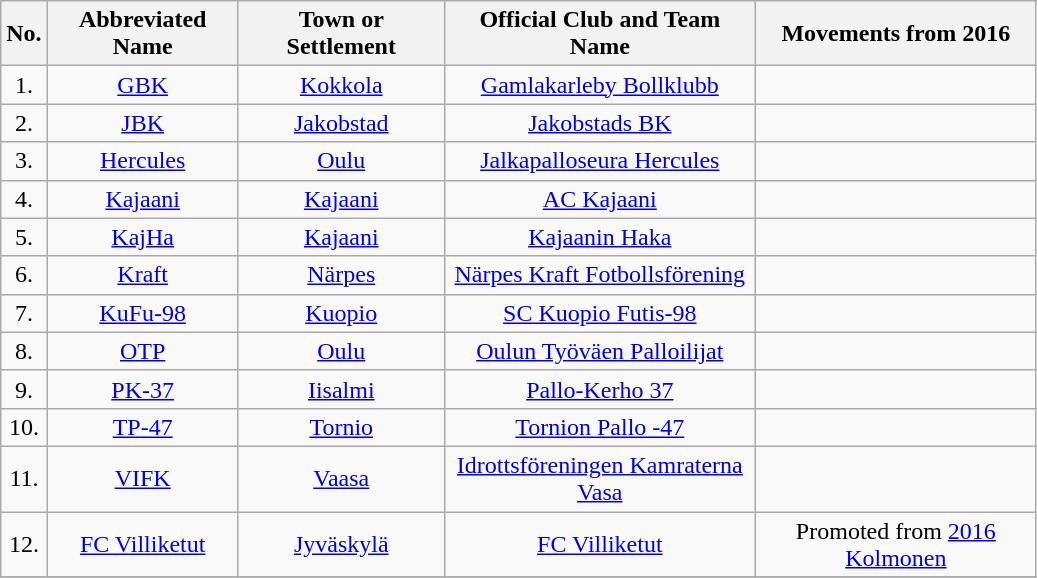<table class="wikitable sortable" style="text-align: center;">
<tr>
<th width=20>No.</th>
<th width=120>Abbreviated Name</th>
<th width=130>Town or Settlement</th>
<th width=200>Official Club and Team Name</th>
<th width=180>Movements from 2016</th>
</tr>
<tr>
<td>1.</td>
<td><a href='#'>GBK</a></td>
<td><a href='#'>Kokkola</a></td>
<td><a href='#'>Gamlakarleby Bollklubb</a></td>
<td></td>
</tr>
<tr>
<td>2.</td>
<td><a href='#'>JBK</a></td>
<td><a href='#'>Jakobstad</a></td>
<td><a href='#'>Jakobstads BK</a></td>
<td></td>
</tr>
<tr>
<td>3.</td>
<td><a href='#'>Hercules</a></td>
<td><a href='#'>Oulu</a></td>
<td><a href='#'>Jalkapalloseura Hercules</a></td>
<td></td>
</tr>
<tr>
<td>4.</td>
<td><a href='#'>Kajaani</a></td>
<td><a href='#'>Kajaani</a></td>
<td><a href='#'>AC Kajaani</a></td>
<td></td>
</tr>
<tr>
<td>5.</td>
<td><a href='#'>KajHa</a></td>
<td><a href='#'>Kajaani</a></td>
<td><a href='#'>Kajaanin Haka</a></td>
<td></td>
</tr>
<tr>
<td>6.</td>
<td><a href='#'>Kraft</a></td>
<td><a href='#'>Närpes</a></td>
<td><a href='#'>Närpes Kraft Fotbollsförening</a></td>
<td></td>
</tr>
<tr>
<td>7.</td>
<td><a href='#'>KuFu-98</a></td>
<td><a href='#'>Kuopio</a></td>
<td><a href='#'>SC Kuopio Futis-98</a></td>
<td></td>
</tr>
<tr>
<td>8.</td>
<td><a href='#'>OTP</a></td>
<td><a href='#'>Oulu</a></td>
<td><a href='#'>Oulun Työväen Palloilijat</a></td>
<td></td>
</tr>
<tr>
<td>9.</td>
<td><a href='#'>PK-37</a></td>
<td><a href='#'>Iisalmi</a></td>
<td><a href='#'>Pallo-Kerho 37</a></td>
<td></td>
</tr>
<tr>
<td>10.</td>
<td><a href='#'>TP-47</a></td>
<td><a href='#'>Tornio</a></td>
<td><a href='#'>Tornion Pallo -47</a></td>
<td></td>
</tr>
<tr>
<td>11.</td>
<td><a href='#'>VIFK</a></td>
<td><a href='#'>Vaasa</a></td>
<td><a href='#'>Idrottsföreningen Kamraterna Vasa</a></td>
<td></td>
</tr>
<tr>
<td>12.</td>
<td><a href='#'>FC Villiketut</a></td>
<td><a href='#'>Jyväskylä</a></td>
<td><a href='#'>FC Villiketut</a></td>
<td>Promoted from <a href='#'>2016 Kolmonen</a></td>
</tr>
<tr>
</tr>
</table>
